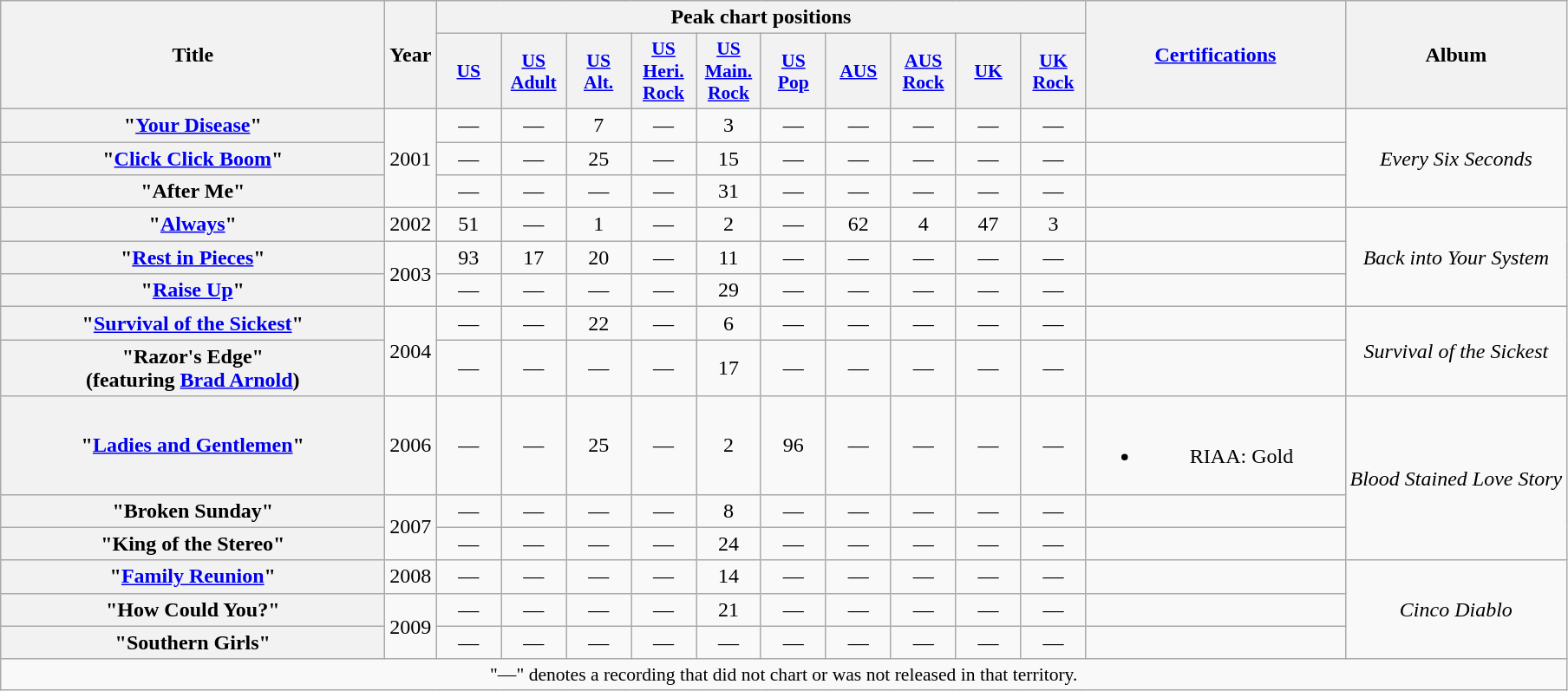<table class="wikitable plainrowheaders" style="text-align:center;">
<tr>
<th scope="col" rowspan="2" style="width:18em;">Title</th>
<th scope="col" rowspan="2">Year</th>
<th scope="col" colspan="10">Peak chart positions</th>
<th scope="col" rowspan="2" style="width:12em;"><a href='#'>Certifications</a></th>
<th scope="col" rowspan="2">Album</th>
</tr>
<tr>
<th scope="col" style="width:3em;font-size:90%;"><a href='#'>US</a><br></th>
<th scope="col" style="width:3em;font-size:90%;"><a href='#'>US<br>Adult</a><br></th>
<th scope="col" style="width:3em;font-size:90%;"><a href='#'>US<br>Alt.</a><br></th>
<th scope="col" style="width:3em;font-size:90%;"><a href='#'>US<br>Heri.<br>Rock</a><br></th>
<th scope="col" style="width:3em;font-size:90%;"><a href='#'>US<br>Main.<br>Rock</a><br></th>
<th scope="col" style="width:3em;font-size:90%;"><a href='#'>US<br>Pop</a><br></th>
<th scope="col" style="width:3em;font-size:90%;"><a href='#'>AUS</a><br></th>
<th scope="col" style="width:3em;font-size:90%;"><a href='#'>AUS<br>Rock</a><br></th>
<th scope="col" style="width:3em;font-size:90%;"><a href='#'>UK</a><br></th>
<th scope="col" style="width:3em;font-size:90%;"><a href='#'>UK<br>Rock</a><br></th>
</tr>
<tr>
<th scope="row">"<a href='#'>Your Disease</a>"</th>
<td rowspan="3">2001</td>
<td>—</td>
<td>—</td>
<td>7</td>
<td>—</td>
<td>3</td>
<td>—</td>
<td>—</td>
<td>—</td>
<td>—</td>
<td>—</td>
<td></td>
<td rowspan="3"><em>Every Six Seconds</em></td>
</tr>
<tr>
<th scope="row">"<a href='#'>Click Click Boom</a>"</th>
<td>—</td>
<td>—</td>
<td>25</td>
<td>—</td>
<td>15</td>
<td>—</td>
<td>—</td>
<td>—</td>
<td>—</td>
<td>—</td>
<td></td>
</tr>
<tr>
<th scope="row">"After Me"</th>
<td>—</td>
<td>—</td>
<td>—</td>
<td>—</td>
<td>31</td>
<td>—</td>
<td>—</td>
<td>—</td>
<td>—</td>
<td>—</td>
<td></td>
</tr>
<tr>
<th scope="row">"<a href='#'>Always</a>"</th>
<td>2002</td>
<td>51</td>
<td>—</td>
<td>1</td>
<td>—</td>
<td>2</td>
<td>—</td>
<td>62</td>
<td>4</td>
<td>47</td>
<td>3</td>
<td></td>
<td rowspan="3"><em>Back into Your System</em></td>
</tr>
<tr>
<th scope="row">"<a href='#'>Rest in Pieces</a>"</th>
<td rowspan="2">2003</td>
<td>93</td>
<td>17</td>
<td>20</td>
<td>—</td>
<td>11</td>
<td>—</td>
<td>—</td>
<td>—</td>
<td>—</td>
<td>—</td>
<td></td>
</tr>
<tr>
<th scope="row">"<a href='#'>Raise Up</a>"</th>
<td>—</td>
<td>—</td>
<td>—</td>
<td>—</td>
<td>29</td>
<td>—</td>
<td>—</td>
<td>—</td>
<td>—</td>
<td>—</td>
<td></td>
</tr>
<tr>
<th scope="row">"<a href='#'>Survival of the Sickest</a>"</th>
<td rowspan="2">2004</td>
<td>—</td>
<td>—</td>
<td>22</td>
<td>—</td>
<td>6</td>
<td>—</td>
<td>—</td>
<td>—</td>
<td>—</td>
<td>—</td>
<td></td>
<td rowspan="2"><em>Survival of the Sickest</em></td>
</tr>
<tr>
<th scope="row">"Razor's Edge"<br><span>(featuring <a href='#'>Brad Arnold</a>)</span></th>
<td>—</td>
<td>—</td>
<td>—</td>
<td>—</td>
<td>17</td>
<td>—</td>
<td>—</td>
<td>—</td>
<td>—</td>
<td>—</td>
<td></td>
</tr>
<tr>
<th scope="row">"<a href='#'>Ladies and Gentlemen</a>"</th>
<td>2006</td>
<td>—</td>
<td>—</td>
<td>25</td>
<td>—</td>
<td>2</td>
<td>96</td>
<td>—</td>
<td>—</td>
<td>—</td>
<td>—</td>
<td><br><ul><li>RIAA: Gold</li></ul></td>
<td rowspan="3"><em>Blood Stained Love Story</em></td>
</tr>
<tr>
<th scope="row">"Broken Sunday"</th>
<td rowspan="2">2007</td>
<td>—</td>
<td>—</td>
<td>—</td>
<td>—</td>
<td>8</td>
<td>—</td>
<td>—</td>
<td>—</td>
<td>—</td>
<td>—</td>
<td></td>
</tr>
<tr>
<th scope="row">"King of the Stereo"</th>
<td>—</td>
<td>—</td>
<td>—</td>
<td>—</td>
<td>24</td>
<td>—</td>
<td>—</td>
<td>—</td>
<td>—</td>
<td>—</td>
<td></td>
</tr>
<tr>
<th scope="row">"<a href='#'>Family Reunion</a>"</th>
<td>2008</td>
<td>—</td>
<td>—</td>
<td>—</td>
<td>—</td>
<td>14</td>
<td>—</td>
<td>—</td>
<td>—</td>
<td>—</td>
<td>—</td>
<td></td>
<td rowspan="3"><em>Cinco Diablo</em></td>
</tr>
<tr>
<th scope="row">"How Could You?"</th>
<td rowspan="2">2009</td>
<td>—</td>
<td>—</td>
<td>—</td>
<td>—</td>
<td>21</td>
<td>—</td>
<td>—</td>
<td>—</td>
<td>—</td>
<td>—</td>
<td></td>
</tr>
<tr>
<th scope="row">"Southern Girls"</th>
<td>—</td>
<td>—</td>
<td>—</td>
<td>—</td>
<td>—</td>
<td>—</td>
<td>—</td>
<td>—</td>
<td>—</td>
<td>—</td>
<td></td>
</tr>
<tr>
<td colspan="14" style="font-size:90%">"—" denotes a recording that did not chart or was not released in that territory.</td>
</tr>
</table>
